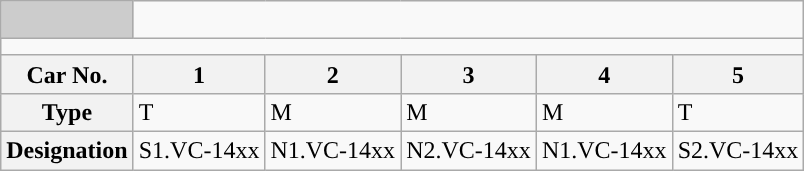<table class="wikitable">
<tr>
<td style="background-color:#ccc;"> </td>
<td colspan="5"></td>
</tr>
<tr style="line-height: 3.3px; background-color:#">
<td colspan="6" style="padding:0; border:0;"> </td>
</tr>
<tr style="line-height: 6.7px; background-color:#">
<td colspan="6" style="padding:0; border:0;"> </td>
</tr>
<tr>
<th>Car No.</th>
<th>1</th>
<th>2</th>
<th>3</th>
<th>4</th>
<th>5</th>
</tr>
<tr>
<th>Type</th>
<td>T</td>
<td>M</td>
<td>M</td>
<td>M</td>
<td>T</td>
</tr>
<tr>
<th>Designation</th>
<td>S1.VC-14xx</td>
<td>N1.VC-14xx</td>
<td>N2.VC-14xx</td>
<td>N1.VC-14xx</td>
<td>S2.VC-14xx</td>
</tr>
</table>
